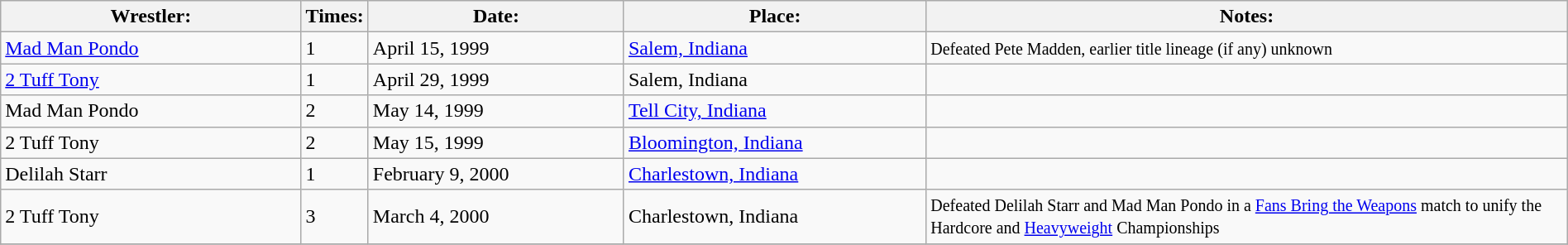<table class="wikitable" width=100%>
<tr>
<th width=20%>Wrestler:</th>
<th width=0%>Times:</th>
<th width=17%>Date:</th>
<th width=20%>Place:</th>
<th width=43%>Notes:</th>
</tr>
<tr>
<td><a href='#'>Mad Man Pondo</a></td>
<td>1</td>
<td>April 15, 1999</td>
<td><a href='#'>Salem, Indiana</a></td>
<td><small>Defeated Pete Madden, earlier title lineage (if any) unknown</small></td>
</tr>
<tr>
<td><a href='#'>2 Tuff Tony</a></td>
<td>1</td>
<td>April 29, 1999</td>
<td>Salem, Indiana</td>
<td></td>
</tr>
<tr>
<td>Mad Man Pondo</td>
<td>2</td>
<td>May 14, 1999</td>
<td><a href='#'>Tell City, Indiana</a></td>
<td></td>
</tr>
<tr>
<td>2 Tuff Tony</td>
<td>2</td>
<td>May 15, 1999</td>
<td><a href='#'>Bloomington, Indiana</a></td>
<td></td>
</tr>
<tr>
<td>Delilah Starr</td>
<td>1</td>
<td>February 9, 2000</td>
<td><a href='#'>Charlestown, Indiana</a></td>
<td></td>
</tr>
<tr>
<td>2 Tuff Tony</td>
<td>3</td>
<td>March 4, 2000</td>
<td>Charlestown, Indiana</td>
<td><small>Defeated Delilah Starr and Mad Man Pondo in a <a href='#'>Fans Bring the Weapons</a> match to unify the Hardcore and <a href='#'>Heavyweight</a> Championships</small></td>
</tr>
<tr>
</tr>
</table>
